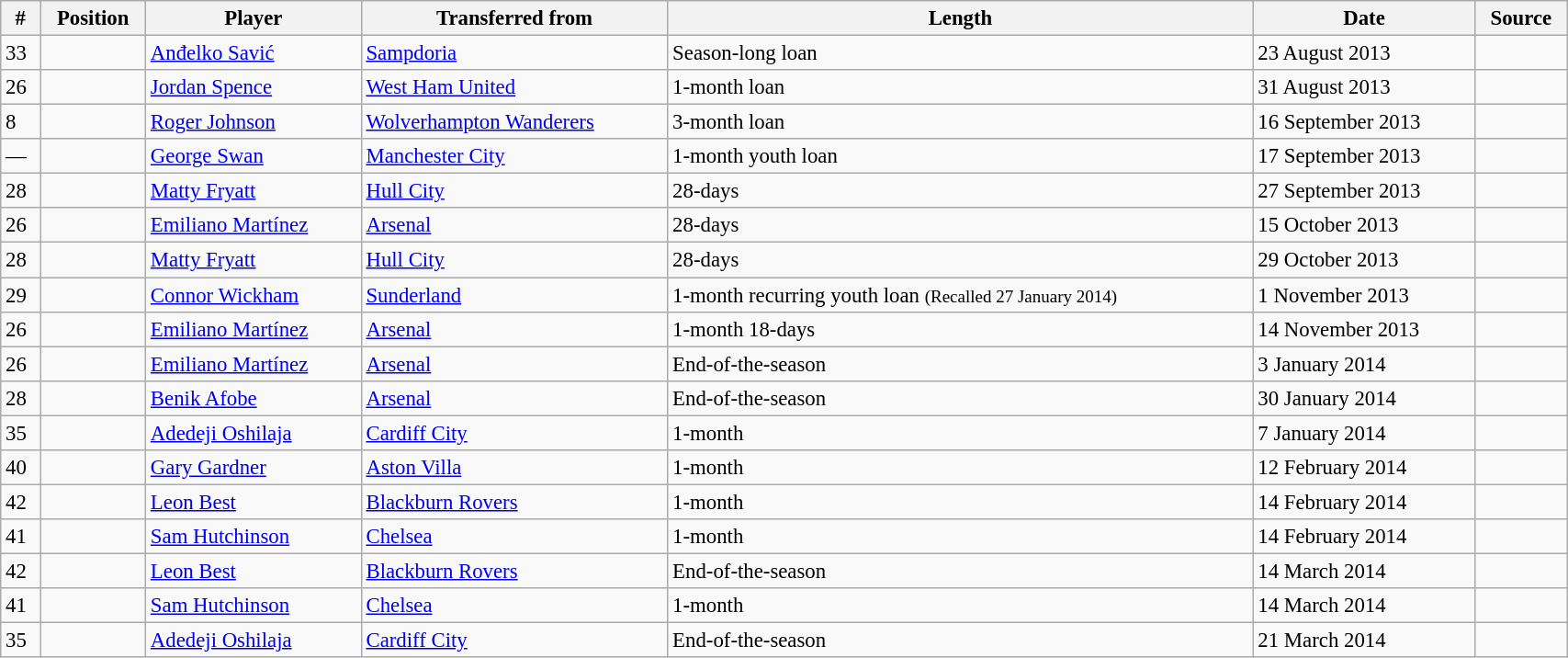<table class="wikitable" style="width:90%; text-align:center; font-size:95%; text-align:left;">
<tr>
<th>#</th>
<th>Position</th>
<th>Player</th>
<th>Transferred from</th>
<th>Length</th>
<th>Date</th>
<th>Source</th>
</tr>
<tr>
<td>33</td>
<td></td>
<td> <a href='#'>Anđelko Savić</a></td>
<td><a href='#'>Sampdoria</a></td>
<td>Season-long loan</td>
<td>23 August 2013</td>
<td></td>
</tr>
<tr>
<td>26</td>
<td></td>
<td> <a href='#'>Jordan Spence</a></td>
<td><a href='#'>West Ham United</a></td>
<td>1-month loan</td>
<td>31 August 2013</td>
<td></td>
</tr>
<tr>
<td>8</td>
<td></td>
<td> <a href='#'>Roger Johnson</a></td>
<td><a href='#'>Wolverhampton Wanderers</a></td>
<td>3-month loan</td>
<td>16 September 2013</td>
<td></td>
</tr>
<tr>
<td>—</td>
<td></td>
<td> <a href='#'>George Swan</a></td>
<td><a href='#'>Manchester City</a></td>
<td>1-month youth loan</td>
<td>17 September 2013</td>
<td></td>
</tr>
<tr>
<td>28</td>
<td></td>
<td> <a href='#'>Matty Fryatt</a></td>
<td><a href='#'>Hull City</a></td>
<td>28-days</td>
<td>27 September 2013</td>
<td></td>
</tr>
<tr>
<td>26</td>
<td></td>
<td> <a href='#'>Emiliano Martínez</a></td>
<td><a href='#'>Arsenal</a></td>
<td>28-days</td>
<td>15 October 2013</td>
<td></td>
</tr>
<tr>
<td>28</td>
<td></td>
<td> <a href='#'>Matty Fryatt</a></td>
<td><a href='#'>Hull City</a></td>
<td>28-days</td>
<td>29 October 2013</td>
<td></td>
</tr>
<tr>
<td>29</td>
<td></td>
<td> <a href='#'>Connor Wickham</a></td>
<td><a href='#'>Sunderland</a></td>
<td>1-month recurring youth loan <small>(Recalled 27 January 2014)</small></td>
<td>1 November 2013</td>
<td></td>
</tr>
<tr>
<td>26</td>
<td></td>
<td> <a href='#'>Emiliano Martínez</a></td>
<td><a href='#'>Arsenal</a></td>
<td>1-month 18-days</td>
<td>14 November 2013</td>
<td></td>
</tr>
<tr>
<td>26</td>
<td></td>
<td> <a href='#'>Emiliano Martínez</a></td>
<td><a href='#'>Arsenal</a></td>
<td>End-of-the-season</td>
<td>3 January 2014</td>
<td></td>
</tr>
<tr>
<td>28</td>
<td></td>
<td> <a href='#'>Benik Afobe</a></td>
<td><a href='#'>Arsenal</a></td>
<td>End-of-the-season</td>
<td>30 January 2014</td>
<td></td>
</tr>
<tr>
<td>35</td>
<td></td>
<td> <a href='#'>Adedeji Oshilaja</a></td>
<td><a href='#'>Cardiff City</a></td>
<td>1-month</td>
<td>7 January 2014</td>
<td></td>
</tr>
<tr>
<td>40</td>
<td></td>
<td> <a href='#'>Gary Gardner</a></td>
<td><a href='#'>Aston Villa</a></td>
<td>1-month</td>
<td>12 February 2014</td>
<td></td>
</tr>
<tr>
<td>42</td>
<td></td>
<td> <a href='#'>Leon Best</a></td>
<td><a href='#'>Blackburn Rovers</a></td>
<td>1-month</td>
<td>14 February 2014</td>
<td></td>
</tr>
<tr>
<td>41</td>
<td></td>
<td> <a href='#'>Sam Hutchinson</a></td>
<td><a href='#'>Chelsea</a></td>
<td>1-month</td>
<td>14 February 2014</td>
<td></td>
</tr>
<tr>
<td>42</td>
<td></td>
<td> <a href='#'>Leon Best</a></td>
<td><a href='#'>Blackburn Rovers</a></td>
<td>End-of-the-season</td>
<td>14 March 2014</td>
<td></td>
</tr>
<tr>
<td>41</td>
<td></td>
<td> <a href='#'>Sam Hutchinson</a></td>
<td><a href='#'>Chelsea</a></td>
<td>1-month</td>
<td>14 March 2014</td>
<td></td>
</tr>
<tr>
<td>35</td>
<td></td>
<td> <a href='#'>Adedeji Oshilaja</a></td>
<td><a href='#'>Cardiff City</a></td>
<td>End-of-the-season</td>
<td>21 March 2014</td>
<td></td>
</tr>
</table>
